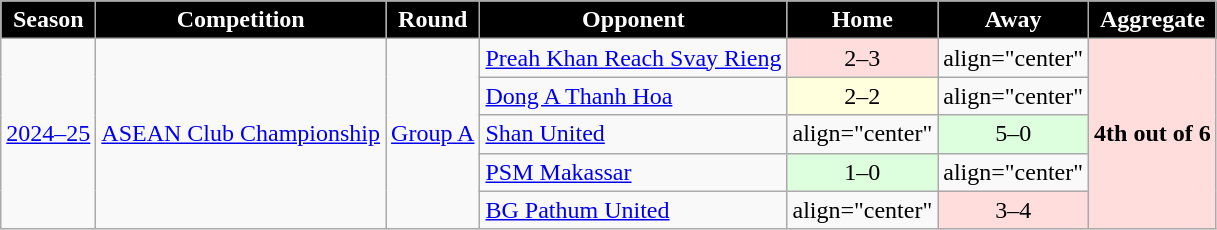<table class="wikitable">
<tr>
<th style="background:black; color:white; text-align:center;">Season</th>
<th style="background:black; color:white; text-align:center;">Competition</th>
<th style="background:black; color:white; text-align:center;">Round</th>
<th style="background:black; color:white; text-align:center;">Opponent</th>
<th style="background:black; color:white; text-align:center;">Home</th>
<th style="background:black; color:white; text-align:center;">Away</th>
<th style="background:black; color:white; text-align:center;">Aggregate</th>
</tr>
<tr>
<td rowspan="5"><a href='#'>2024–25</a></td>
<td rowspan="5"><a href='#'>ASEAN Club Championship</a></td>
<td rowspan="5"><a href='#'>Group A</a></td>
<td> <a href='#'>Preah Khan Reach Svay Rieng</a></td>
<td style="text-align:center; background:#fdd;">2–3</td>
<td>align="center" </td>
<td rowspan="5" style="background:#fdd;" align="center"><strong>4th out of 6</strong></td>
</tr>
<tr>
<td> <a href='#'>Dong A Thanh Hoa</a></td>
<td style="text-align:center; background:#ffd;">2–2</td>
<td>align="center" </td>
</tr>
<tr>
<td> <a href='#'>Shan United</a></td>
<td>align="center" </td>
<td style="text-align:center; background:#dfd;">5–0</td>
</tr>
<tr>
<td> <a href='#'>PSM Makassar</a></td>
<td style="text-align:center; background:#dfd;">1–0</td>
<td>align="center" </td>
</tr>
<tr>
<td> <a href='#'>BG Pathum United</a></td>
<td>align="center" </td>
<td style="text-align:center; background:#fdd;">3–4</td>
</tr>
</table>
